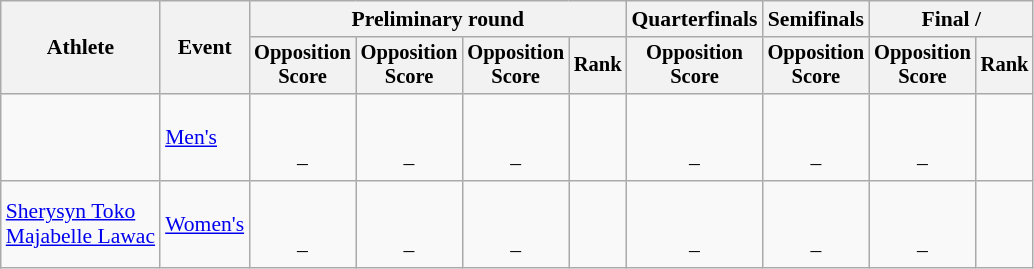<table class=wikitable style=font-size:90%;text-align:center>
<tr>
<th rowspan=2>Athlete</th>
<th rowspan=2>Event</th>
<th colspan=4>Preliminary round</th>
<th>Quarterfinals</th>
<th>Semifinals</th>
<th colspan=2>Final / </th>
</tr>
<tr style=font-size:95%>
<th>Opposition<br>Score</th>
<th>Opposition<br>Score</th>
<th>Opposition<br>Score</th>
<th>Rank</th>
<th>Opposition<br>Score</th>
<th>Opposition<br>Score</th>
<th>Opposition<br>Score</th>
<th>Rank</th>
</tr>
<tr>
<td align=left><br></td>
<td align=left><a href='#'>Men's</a></td>
<td><br> <br> –</td>
<td><br> <br> –</td>
<td><br> <br> –</td>
<td></td>
<td><br> <br> –</td>
<td><br> <br> –</td>
<td><br> <br> –</td>
<td></td>
</tr>
<tr>
<td align=left><a href='#'>Sherysyn Toko</a><br><a href='#'>Majabelle Lawac</a></td>
<td align=left><a href='#'>Women's</a></td>
<td><br> <br> –</td>
<td><br> <br> –</td>
<td><br> <br> –</td>
<td></td>
<td><br> <br> –</td>
<td><br> <br> –</td>
<td><br> <br> –</td>
<td></td>
</tr>
</table>
